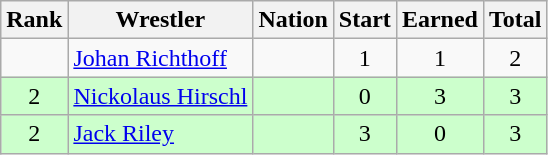<table class="wikitable sortable" style="text-align:center;">
<tr>
<th>Rank</th>
<th>Wrestler</th>
<th>Nation</th>
<th>Start</th>
<th>Earned</th>
<th>Total</th>
</tr>
<tr>
<td></td>
<td align=left><a href='#'>Johan Richthoff</a></td>
<td align=left></td>
<td>1</td>
<td>1</td>
<td>2</td>
</tr>
<tr style="background:#cfc;">
<td>2</td>
<td align=left><a href='#'>Nickolaus Hirschl</a></td>
<td align=left></td>
<td>0</td>
<td>3</td>
<td>3</td>
</tr>
<tr style="background:#cfc;">
<td>2</td>
<td align=left><a href='#'>Jack Riley</a></td>
<td align=left></td>
<td>3</td>
<td>0</td>
<td>3</td>
</tr>
</table>
